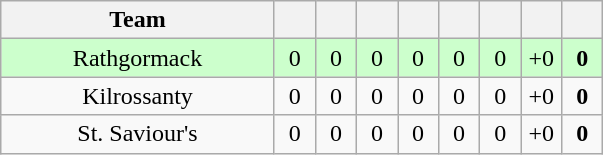<table class="wikitable" style="text-align:center">
<tr>
<th style="width:175px;">Team</th>
<th width="20"></th>
<th width="20"></th>
<th width="20"></th>
<th width="20"></th>
<th width="20"></th>
<th width="20"></th>
<th width="20"></th>
<th width="20"></th>
</tr>
<tr style="background:#cfc;">
<td>Rathgormack</td>
<td>0</td>
<td>0</td>
<td>0</td>
<td>0</td>
<td>0</td>
<td>0</td>
<td>+0</td>
<td><strong>0</strong></td>
</tr>
<tr>
<td>Kilrossanty</td>
<td>0</td>
<td>0</td>
<td>0</td>
<td>0</td>
<td>0</td>
<td>0</td>
<td>+0</td>
<td><strong>0</strong></td>
</tr>
<tr>
<td>St. Saviour's</td>
<td>0</td>
<td>0</td>
<td>0</td>
<td>0</td>
<td>0</td>
<td>0</td>
<td>+0</td>
<td><strong>0</strong></td>
</tr>
</table>
